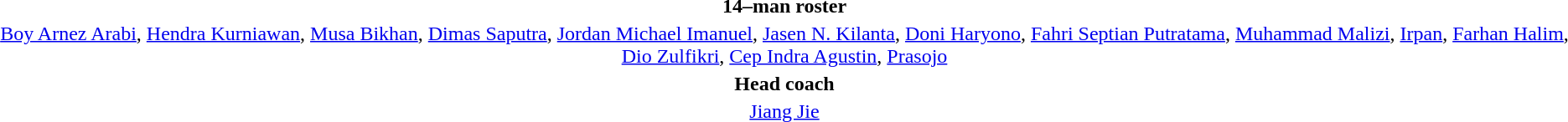<table style="text-align:center; margin-top:2em; margin-left:auto; margin-right:auto">
<tr>
<td><strong>14–man roster</strong></td>
</tr>
<tr>
<td><a href='#'>Boy Arnez Arabi</a>, <a href='#'>Hendra Kurniawan</a>, <a href='#'>Musa Bikhan</a>, <a href='#'>Dimas Saputra</a>, <a href='#'>Jordan Michael Imanuel</a>, <a href='#'>Jasen N. Kilanta</a>, <a href='#'>Doni Haryono</a>, <a href='#'>Fahri Septian Putratama</a>, <a href='#'>Muhammad Malizi</a>, <a href='#'>Irpan</a>, <a href='#'>Farhan Halim</a>, <a href='#'>Dio Zulfikri</a>, <a href='#'>Cep Indra Agustin</a>, <a href='#'>Prasojo</a></td>
</tr>
<tr>
<td><strong>Head coach</strong></td>
</tr>
<tr>
<td> <a href='#'>Jiang Jie</a></td>
</tr>
</table>
